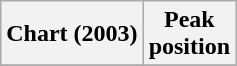<table class="wikitable plainrowheaders" style="text-align:center;">
<tr>
<th scope="col">Chart (2003)</th>
<th scope="col">Peak<br>position</th>
</tr>
<tr>
</tr>
</table>
